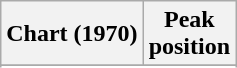<table class="wikitable sortable plainrowheaders" style="text-align:center">
<tr>
<th scope="col">Chart (1970)</th>
<th scope="col">Peak<br>position</th>
</tr>
<tr>
</tr>
<tr>
</tr>
</table>
